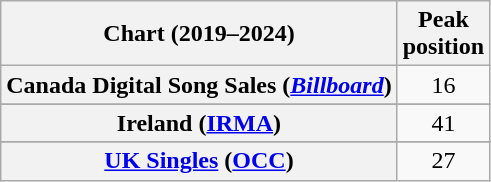<table class="wikitable sortable plainrowheaders" style="text-align:center;">
<tr>
<th scope="col">Chart (2019–2024)</th>
<th scope="col">Peak<br>position</th>
</tr>
<tr>
<th scope="row">Canada Digital Song Sales (<em><a href='#'>Billboard</a></em>)</th>
<td>16</td>
</tr>
<tr>
</tr>
<tr>
</tr>
<tr>
<th scope="row">Ireland (<a href='#'>IRMA</a>)</th>
<td>41</td>
</tr>
<tr>
</tr>
<tr>
</tr>
<tr>
<th scope="row"><a href='#'>UK Singles</a> (<a href='#'>OCC</a>)</th>
<td>27</td>
</tr>
</table>
